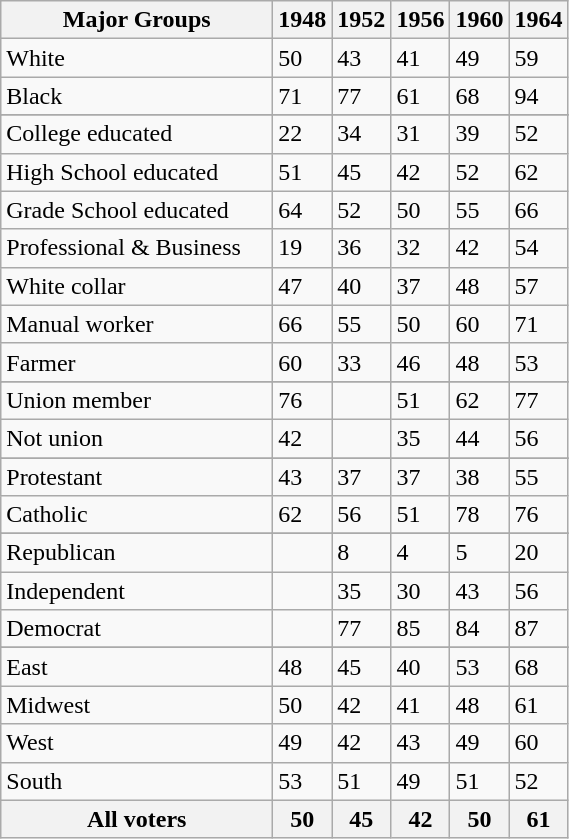<table class="wikitable sortable" width="30%">
<tr align=center>
<th>Major Groups</th>
<th width="5%">1948</th>
<th width="5%">1952</th>
<th width="5%">1956</th>
<th width="5%">1960</th>
<th width="5%">1964</th>
</tr>
<tr>
<td>White</td>
<td>50</td>
<td>43</td>
<td>41</td>
<td>49</td>
<td>59</td>
</tr>
<tr>
<td>Black</td>
<td>71</td>
<td>77</td>
<td>61</td>
<td>68</td>
<td>94</td>
</tr>
<tr>
</tr>
<tr>
<td>College educated</td>
<td>22</td>
<td>34</td>
<td>31</td>
<td>39</td>
<td>52</td>
</tr>
<tr>
<td>High School educated</td>
<td>51</td>
<td>45</td>
<td>42</td>
<td>52</td>
<td>62</td>
</tr>
<tr>
<td>Grade School educated</td>
<td>64</td>
<td>52</td>
<td>50</td>
<td>55</td>
<td>66</td>
</tr>
<tr>
<td>Professional & Business</td>
<td>19</td>
<td>36</td>
<td>32</td>
<td>42</td>
<td>54</td>
</tr>
<tr>
<td>White collar</td>
<td>47</td>
<td>40</td>
<td>37</td>
<td>48</td>
<td>57</td>
</tr>
<tr>
<td>Manual worker</td>
<td>66</td>
<td>55</td>
<td>50</td>
<td>60</td>
<td>71</td>
</tr>
<tr>
<td>Farmer</td>
<td>60</td>
<td>33</td>
<td>46</td>
<td>48</td>
<td>53</td>
</tr>
<tr>
</tr>
<tr>
<td>Union member</td>
<td>76</td>
<td></td>
<td>51</td>
<td>62</td>
<td>77</td>
</tr>
<tr>
<td>Not union</td>
<td>42</td>
<td></td>
<td>35</td>
<td>44</td>
<td>56</td>
</tr>
<tr>
</tr>
<tr>
<td>Protestant</td>
<td>43</td>
<td>37</td>
<td>37</td>
<td>38</td>
<td>55</td>
</tr>
<tr>
<td>Catholic</td>
<td>62</td>
<td>56</td>
<td>51</td>
<td>78</td>
<td>76</td>
</tr>
<tr>
</tr>
<tr>
<td>Republican</td>
<td></td>
<td>8</td>
<td>4</td>
<td>5</td>
<td>20</td>
</tr>
<tr>
<td>Independent</td>
<td></td>
<td>35</td>
<td>30</td>
<td>43</td>
<td>56</td>
</tr>
<tr>
<td>Democrat</td>
<td></td>
<td>77</td>
<td>85</td>
<td>84</td>
<td>87</td>
</tr>
<tr>
</tr>
<tr>
<td>East</td>
<td>48</td>
<td>45</td>
<td>40</td>
<td>53</td>
<td>68</td>
</tr>
<tr>
<td>Midwest</td>
<td>50</td>
<td>42</td>
<td>41</td>
<td>48</td>
<td>61</td>
</tr>
<tr>
<td>West</td>
<td>49</td>
<td>42</td>
<td>43</td>
<td>49</td>
<td>60</td>
</tr>
<tr>
<td>South</td>
<td>53</td>
<td>51</td>
<td>49</td>
<td>51</td>
<td>52</td>
</tr>
<tr>
<th>All voters</th>
<th>50</th>
<th>45</th>
<th>42</th>
<th>50</th>
<th>61</th>
</tr>
</table>
